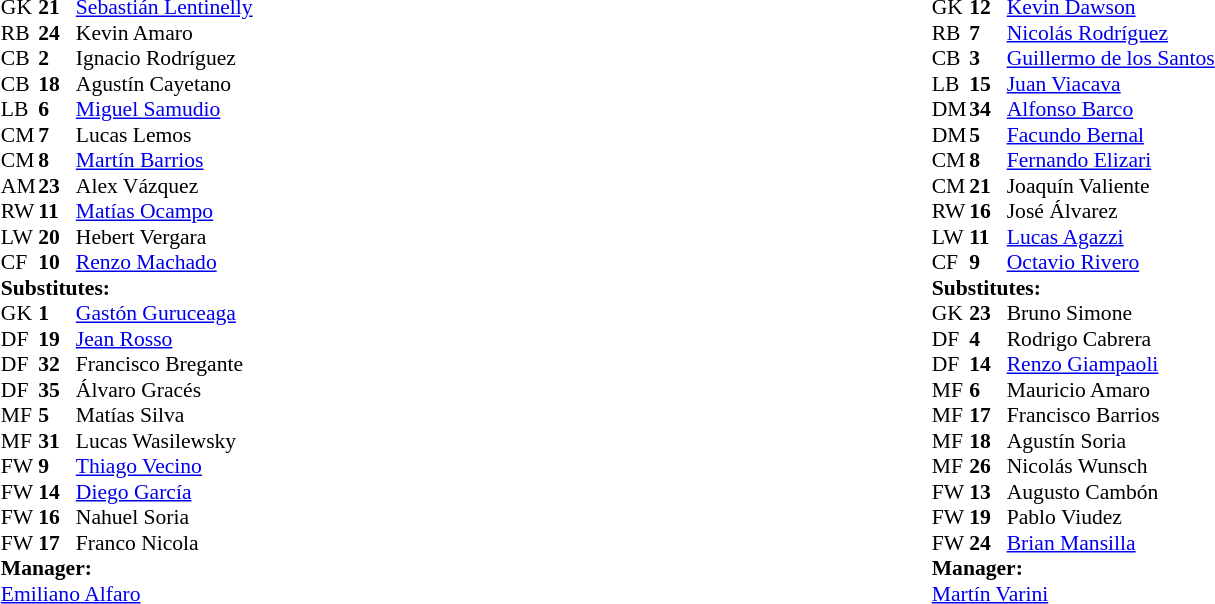<table width="100%">
<tr>
<td valign="top" width="50%"><br><table style="font-size: 90%" cellspacing="0" cellpadding="0" align=center>
<tr>
<th width=25></th>
<th width=25></th>
</tr>
<tr>
<td>GK</td>
<td><strong>21</strong></td>
<td> <a href='#'>Sebastián Lentinelly</a></td>
</tr>
<tr>
<td>RB</td>
<td><strong>24</strong></td>
<td> Kevin Amaro</td>
<td></td>
<td></td>
</tr>
<tr>
<td>CB</td>
<td><strong>2</strong></td>
<td> Ignacio Rodríguez</td>
</tr>
<tr>
<td>CB</td>
<td><strong>18</strong></td>
<td> Agustín Cayetano</td>
</tr>
<tr>
<td>LB</td>
<td><strong>6</strong></td>
<td> <a href='#'>Miguel Samudio</a></td>
</tr>
<tr>
<td>CM</td>
<td><strong>7</strong></td>
<td> Lucas Lemos</td>
</tr>
<tr>
<td>CM</td>
<td><strong>8</strong></td>
<td> <a href='#'>Martín Barrios</a></td>
</tr>
<tr>
<td>AM</td>
<td><strong>23</strong></td>
<td> Alex Vázquez</td>
<td></td>
<td></td>
</tr>
<tr>
<td>RW</td>
<td><strong>11</strong></td>
<td> <a href='#'>Matías Ocampo</a></td>
<td></td>
<td></td>
</tr>
<tr>
<td>LW</td>
<td><strong>20</strong></td>
<td> Hebert Vergara</td>
<td></td>
<td></td>
</tr>
<tr>
<td>CF</td>
<td><strong>10</strong></td>
<td> <a href='#'>Renzo Machado</a></td>
<td></td>
<td></td>
</tr>
<tr>
<td colspan=3><strong>Substitutes:</strong></td>
</tr>
<tr>
<td>GK</td>
<td><strong>1</strong></td>
<td> <a href='#'>Gastón Guruceaga</a></td>
</tr>
<tr>
<td>DF</td>
<td><strong>19</strong></td>
<td> <a href='#'>Jean Rosso</a></td>
<td></td>
<td></td>
</tr>
<tr>
<td>DF</td>
<td><strong>32</strong></td>
<td> Francisco Bregante</td>
</tr>
<tr>
<td>DF</td>
<td><strong>35</strong></td>
<td> Álvaro Gracés</td>
<td></td>
<td></td>
</tr>
<tr>
<td>MF</td>
<td><strong>5</strong></td>
<td> Matías Silva</td>
</tr>
<tr>
<td>MF</td>
<td><strong>31</strong></td>
<td> Lucas Wasilewsky</td>
<td></td>
<td></td>
</tr>
<tr>
<td>FW</td>
<td><strong>9</strong></td>
<td> <a href='#'>Thiago Vecino</a></td>
<td></td>
<td></td>
</tr>
<tr>
<td>FW</td>
<td><strong>14</strong></td>
<td> <a href='#'>Diego García</a></td>
</tr>
<tr>
<td>FW</td>
<td><strong>16</strong></td>
<td> Nahuel Soria</td>
</tr>
<tr>
<td>FW</td>
<td><strong>17</strong></td>
<td> Franco Nicola</td>
<td></td>
<td></td>
</tr>
<tr>
<td colspan=3><strong>Manager:</strong></td>
</tr>
<tr>
<td colspan=4> <a href='#'>Emiliano Alfaro</a></td>
</tr>
</table>
</td>
<td><br><table style="font-size: 90%" cellspacing="0" cellpadding="0" align=center>
<tr>
<th width=25></th>
<th width=25></th>
</tr>
<tr>
<td>GK</td>
<td><strong>12</strong></td>
<td> <a href='#'>Kevin Dawson</a></td>
</tr>
<tr>
<td>RB</td>
<td><strong>7</strong></td>
<td> <a href='#'>Nicolás Rodríguez</a></td>
</tr>
<tr>
<td>CB</td>
<td><strong>3</strong></td>
<td> <a href='#'>Guillermo de los Santos</a></td>
</tr>
<tr>
<td>LB</td>
<td><strong>15</strong></td>
<td> <a href='#'>Juan Viacava</a></td>
<td></td>
<td></td>
</tr>
<tr>
<td>DM</td>
<td><strong>34</strong></td>
<td> <a href='#'>Alfonso Barco</a></td>
</tr>
<tr>
<td>DM</td>
<td><strong>5</strong></td>
<td> <a href='#'>Facundo Bernal</a></td>
<td></td>
</tr>
<tr>
<td>CM</td>
<td><strong>8</strong></td>
<td> <a href='#'>Fernando Elizari</a></td>
<td></td>
<td></td>
</tr>
<tr>
<td>CM</td>
<td><strong>21</strong></td>
<td> Joaquín Valiente</td>
</tr>
<tr>
<td>RW</td>
<td><strong>16</strong></td>
<td> José Álvarez</td>
</tr>
<tr>
<td>LW</td>
<td><strong>11</strong></td>
<td> <a href='#'>Lucas Agazzi</a></td>
<td></td>
<td></td>
</tr>
<tr>
<td>CF</td>
<td><strong>9</strong></td>
<td> <a href='#'>Octavio Rivero</a></td>
</tr>
<tr>
<td colspan=3><strong>Substitutes:</strong></td>
</tr>
<tr>
<td>GK</td>
<td><strong>23</strong></td>
<td> Bruno Simone</td>
</tr>
<tr>
<td>DF</td>
<td><strong>4</strong></td>
<td> Rodrigo Cabrera</td>
</tr>
<tr>
<td>DF</td>
<td><strong>14</strong></td>
<td> <a href='#'>Renzo Giampaoli</a></td>
</tr>
<tr>
<td>MF</td>
<td><strong>6</strong></td>
<td> Mauricio Amaro</td>
</tr>
<tr>
<td>MF</td>
<td><strong>17</strong></td>
<td> Francisco Barrios</td>
</tr>
<tr>
<td>MF</td>
<td><strong>18</strong></td>
<td> Agustín Soria</td>
</tr>
<tr>
<td>MF</td>
<td><strong>26</strong></td>
<td> Nicolás Wunsch</td>
</tr>
<tr>
<td>FW</td>
<td><strong>13</strong></td>
<td> Augusto Cambón</td>
<td></td>
<td></td>
</tr>
<tr>
<td>FW</td>
<td><strong>19</strong></td>
<td> Pablo Viudez</td>
<td></td>
<td></td>
</tr>
<tr>
<td>FW</td>
<td><strong>24</strong></td>
<td> <a href='#'>Brian Mansilla</a></td>
<td></td>
<td></td>
</tr>
<tr>
<td colspan=3><strong>Manager:</strong></td>
</tr>
<tr>
<td colspan=4> <a href='#'>Martín Varini</a></td>
</tr>
</table>
</td>
</tr>
</table>
